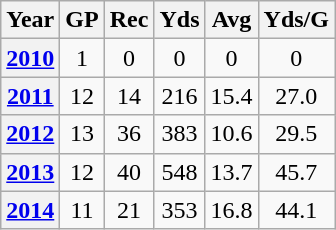<table class="wikitable" style="text-align:center;">
<tr>
<th>Year</th>
<th>GP</th>
<th>Rec</th>
<th>Yds</th>
<th>Avg</th>
<th>Yds/G</th>
</tr>
<tr>
<th><a href='#'>2010</a></th>
<td>1</td>
<td>0</td>
<td>0</td>
<td>0</td>
<td>0</td>
</tr>
<tr>
<th><a href='#'>2011</a></th>
<td>12</td>
<td>14</td>
<td>216</td>
<td>15.4</td>
<td>27.0</td>
</tr>
<tr>
<th><a href='#'>2012</a></th>
<td>13</td>
<td>36</td>
<td>383</td>
<td>10.6</td>
<td>29.5</td>
</tr>
<tr>
<th><a href='#'>2013</a></th>
<td>12</td>
<td>40</td>
<td>548</td>
<td>13.7</td>
<td>45.7</td>
</tr>
<tr>
<th><a href='#'>2014</a></th>
<td>11</td>
<td>21</td>
<td>353</td>
<td>16.8</td>
<td>44.1</td>
</tr>
</table>
